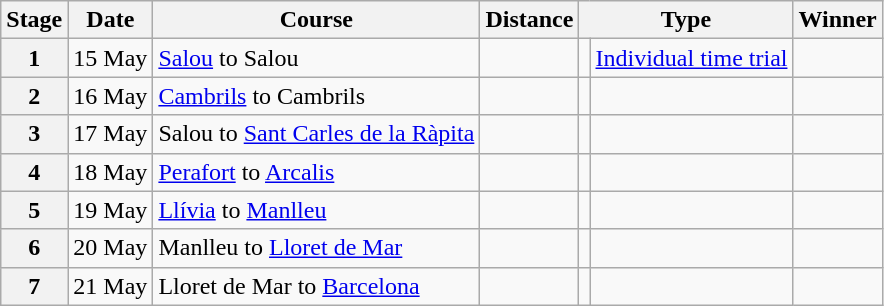<table class="wikitable">
<tr>
<th scope="col">Stage</th>
<th scope="col">Date</th>
<th scope="col">Course</th>
<th scope="col">Distance</th>
<th scope="col" colspan="2">Type</th>
<th scope="col">Winner</th>
</tr>
<tr>
<th scope="row">1</th>
<td style="text-align:right;">15 May</td>
<td><a href='#'>Salou</a> to Salou</td>
<td></td>
<td></td>
<td><a href='#'>Individual time trial</a></td>
<td></td>
</tr>
<tr>
<th scope="row">2</th>
<td style="text-align:right;">16 May</td>
<td><a href='#'>Cambrils</a> to Cambrils</td>
<td></td>
<td></td>
<td></td>
<td></td>
</tr>
<tr>
<th scope="row">3</th>
<td style="text-align:right;">17 May</td>
<td>Salou to <a href='#'>Sant Carles de la Ràpita</a></td>
<td></td>
<td></td>
<td></td>
<td></td>
</tr>
<tr>
<th scope="row">4</th>
<td style="text-align:right;">18 May</td>
<td><a href='#'>Perafort</a> to <a href='#'>Arcalis</a></td>
<td></td>
<td></td>
<td></td>
<td></td>
</tr>
<tr>
<th scope="row">5</th>
<td style="text-align:right;">19 May</td>
<td><a href='#'>Llívia</a> to <a href='#'>Manlleu</a></td>
<td></td>
<td></td>
<td></td>
<td></td>
</tr>
<tr>
<th scope="row">6</th>
<td style="text-align:right;">20 May</td>
<td>Manlleu to <a href='#'>Lloret de Mar</a></td>
<td></td>
<td></td>
<td></td>
<td></td>
</tr>
<tr>
<th scope="row">7</th>
<td style="text-align:right;">21 May</td>
<td>Lloret de Mar to <a href='#'>Barcelona</a></td>
<td></td>
<td></td>
<td></td>
<td></td>
</tr>
</table>
